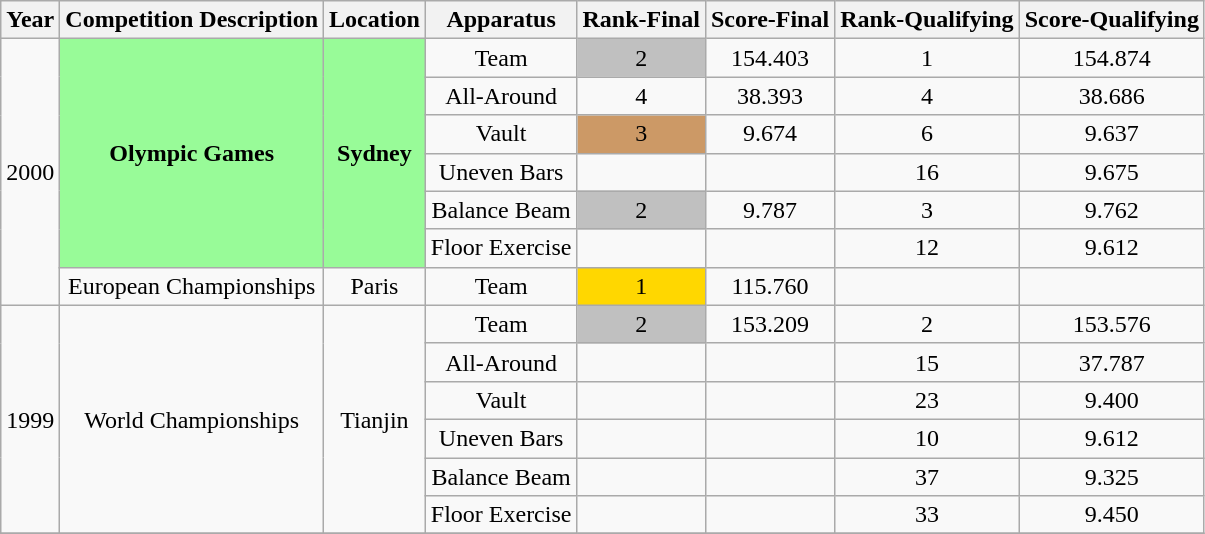<table class="wikitable" style="text-align:center">
<tr>
<th>Year</th>
<th>Competition Description</th>
<th>Location</th>
<th>Apparatus</th>
<th>Rank-Final</th>
<th>Score-Final</th>
<th>Rank-Qualifying</th>
<th>Score-Qualifying</th>
</tr>
<tr>
<td rowspan=7>2000</td>
<td bgcolor=98FB98 rowspan=6><strong>Olympic Games</strong></td>
<td bgcolor=98FB98 rowspan=6><strong>Sydney</strong></td>
<td>Team</td>
<td bgcolor=silver>2</td>
<td>154.403</td>
<td>1</td>
<td>154.874</td>
</tr>
<tr>
<td>All-Around</td>
<td>4</td>
<td>38.393</td>
<td>4</td>
<td>38.686</td>
</tr>
<tr>
<td>Vault</td>
<td bgcolor=cc9966>3</td>
<td>9.674</td>
<td>6</td>
<td>9.637</td>
</tr>
<tr>
<td>Uneven Bars</td>
<td></td>
<td></td>
<td>16</td>
<td>9.675</td>
</tr>
<tr>
<td>Balance Beam</td>
<td bgcolor=silver>2</td>
<td>9.787</td>
<td>3</td>
<td>9.762</td>
</tr>
<tr>
<td>Floor Exercise</td>
<td></td>
<td></td>
<td>12</td>
<td>9.612</td>
</tr>
<tr>
<td rowspan=1>European Championships</td>
<td rowspan=1>Paris</td>
<td>Team</td>
<td bgcolor=gold>1</td>
<td>115.760</td>
<td></td>
<td></td>
</tr>
<tr>
<td rowspan=6>1999</td>
<td rowspan=6>World Championships</td>
<td rowspan=6>Tianjin</td>
<td>Team</td>
<td bgcolor=silver>2</td>
<td>153.209</td>
<td>2</td>
<td>153.576</td>
</tr>
<tr>
<td>All-Around</td>
<td></td>
<td></td>
<td>15</td>
<td>37.787</td>
</tr>
<tr>
<td>Vault</td>
<td></td>
<td></td>
<td>23</td>
<td>9.400</td>
</tr>
<tr>
<td>Uneven Bars</td>
<td></td>
<td></td>
<td>10</td>
<td>9.612</td>
</tr>
<tr>
<td>Balance Beam</td>
<td></td>
<td></td>
<td>37</td>
<td>9.325</td>
</tr>
<tr>
<td>Floor Exercise</td>
<td></td>
<td></td>
<td>33</td>
<td>9.450</td>
</tr>
<tr>
</tr>
</table>
